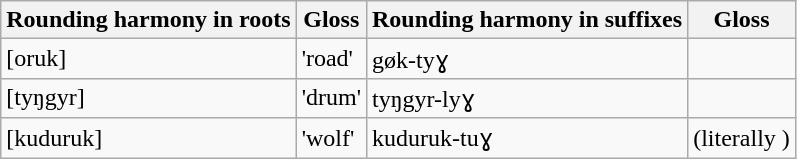<table class="wikitable">
<tr>
<th>Rounding harmony in roots</th>
<th>Gloss</th>
<th>Rounding harmony in suffixes</th>
<th>Gloss</th>
</tr>
<tr>
<td>[oruk]</td>
<td>'road'</td>
<td>gøk-tyɣ</td>
<td></td>
</tr>
<tr>
<td>[tyŋgyr]</td>
<td>'drum'</td>
<td>tyŋgyr-lyɣ</td>
<td></td>
</tr>
<tr>
<td>[kuduruk]</td>
<td>'wolf'</td>
<td>kuduruk-tuɣ</td>
<td> (literally )</td>
</tr>
</table>
